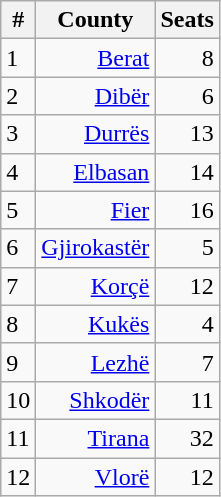<table class="wikitable collapsible collapsed" style=text-align:right>
<tr>
<th>#</th>
<th>County</th>
<th>Seats</th>
</tr>
<tr>
<td align=left>1</td>
<td><a href='#'>Berat</a></td>
<td>8</td>
</tr>
<tr>
<td align=left>2</td>
<td><a href='#'>Dibër</a></td>
<td>6</td>
</tr>
<tr>
<td align=left>3</td>
<td><a href='#'>Durrës</a></td>
<td>13</td>
</tr>
<tr>
<td align=left>4</td>
<td><a href='#'>Elbasan</a></td>
<td>14</td>
</tr>
<tr>
<td align=left>5</td>
<td><a href='#'>Fier</a></td>
<td>16</td>
</tr>
<tr>
<td align=left>6</td>
<td><a href='#'>Gjirokastër</a></td>
<td>5</td>
</tr>
<tr>
<td align=left>7</td>
<td><a href='#'>Korçë</a></td>
<td>12</td>
</tr>
<tr>
<td align=left>8</td>
<td><a href='#'>Kukës</a></td>
<td>4</td>
</tr>
<tr>
<td align=left>9</td>
<td><a href='#'>Lezhë</a></td>
<td>7</td>
</tr>
<tr>
<td align=left>10</td>
<td><a href='#'>Shkodër</a></td>
<td>11</td>
</tr>
<tr>
<td align=left>11</td>
<td><a href='#'>Tirana</a></td>
<td>32</td>
</tr>
<tr>
<td align=left>12</td>
<td><a href='#'>Vlorë</a></td>
<td>12</td>
</tr>
</table>
